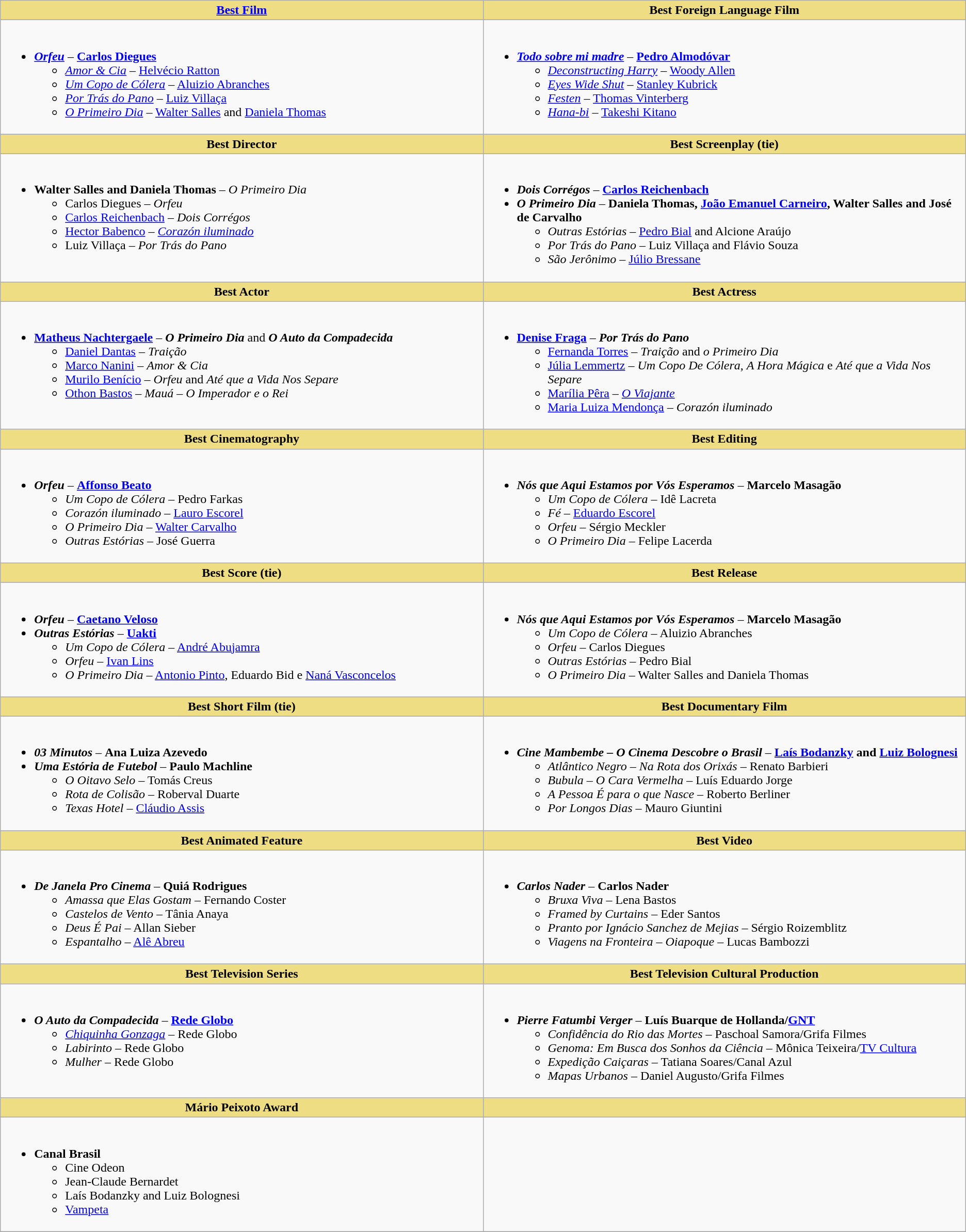<table class=wikitable>
<tr>
<th style="background:#EEDD82; width:50%"><a href='#'>Best Film</a></th>
<th style="background:#EEDD82; width:50%">Best Foreign Language Film</th>
</tr>
<tr>
<td valign="top"><br><ul><li><strong><em><a href='#'>Orfeu</a></em></strong> – <strong><a href='#'>Carlos Diegues</a></strong><ul><li><em><a href='#'>Amor & Cia</a></em> – <a href='#'>Helvécio Ratton</a></li><li><em><a href='#'>Um Copo de Cólera</a></em> – <a href='#'>Aluizio Abranches</a></li><li><em><a href='#'>Por Trás do Pano</a></em> – <a href='#'>Luiz Villaça</a></li><li><em><a href='#'>O Primeiro Dia</a></em> – <a href='#'>Walter Salles</a> and <a href='#'>Daniela Thomas</a></li></ul></li></ul></td>
<td valign="top"><br><ul><li><strong><em><a href='#'>Todo sobre mi madre</a></em></strong> – <strong><a href='#'>Pedro Almodóvar</a></strong><ul><li><em><a href='#'>Deconstructing Harry</a></em> – <a href='#'>Woody Allen</a></li><li><em><a href='#'>Eyes Wide Shut</a></em> – <a href='#'>Stanley Kubrick</a></li><li><em><a href='#'>Festen</a></em> – <a href='#'>Thomas Vinterberg</a></li><li><em><a href='#'>Hana-bi</a></em> – <a href='#'>Takeshi Kitano</a></li></ul></li></ul></td>
</tr>
<tr>
<th style="background:#EEDD82; width:50%">Best Director</th>
<th style="background:#EEDD82; width:50%">Best Screenplay (tie)</th>
</tr>
<tr>
<td valign="top"><br><ul><li><strong>Walter Salles and Daniela Thomas</strong> – <em>O Primeiro Dia</em><ul><li>Carlos Diegues – <em>Orfeu</em></li><li><a href='#'>Carlos Reichenbach</a> – <em>Dois Corrégos</em></li><li><a href='#'>Hector Babenco</a> – <em><a href='#'>Corazón iluminado</a></em></li><li>Luiz Villaça – <em>Por Trás do Pano</em></li></ul></li></ul></td>
<td valign="top"><br><ul><li><strong><em>Dois Corrégos</em></strong> – <strong><a href='#'>Carlos Reichenbach</a></strong></li><li><strong><em>O Primeiro Dia</em></strong> – <strong>Daniela Thomas, <a href='#'>João Emanuel Carneiro</a>, Walter Salles and José de Carvalho</strong><ul><li><em>Outras Estórias</em> – <a href='#'>Pedro Bial</a> and Alcione Araújo</li><li><em>Por Trás do Pano</em> – Luiz Villaça and Flávio Souza</li><li><em>São Jerônimo</em> – <a href='#'>Júlio Bressane</a></li></ul></li></ul></td>
</tr>
<tr>
<th style="background:#EEDD82; width:50%">Best Actor</th>
<th style="background:#EEDD82; width:50%">Best Actress</th>
</tr>
<tr>
<td valign="top"><br><ul><li><strong><a href='#'>Matheus Nachtergaele</a></strong> – <strong><em>O Primeiro Dia</em></strong> and <strong><em>O Auto da Compadecida</em></strong><ul><li><a href='#'>Daniel Dantas</a> – <em>Traição</em></li><li><a href='#'>Marco Nanini</a> – <em>Amor & Cia</em></li><li><a href='#'>Murilo Benício</a> – <em>Orfeu</em> and <em>Até que a Vida Nos Separe</em></li><li><a href='#'>Othon Bastos</a> – <em>Mauá – O Imperador e o Rei</em></li></ul></li></ul></td>
<td valign="top"><br><ul><li><strong><a href='#'>Denise Fraga</a></strong> – <strong><em>Por Trás do Pano</em></strong><ul><li><a href='#'>Fernanda Torres</a> – <em>Traição</em> and <em>o Primeiro Dia</em></li><li><a href='#'>Júlia Lemmertz</a> – <em>Um Copo De Cólera</em>, <em>A Hora Mágica</em> e <em>Até que a Vida Nos Separe</em></li><li><a href='#'>Marília Pêra</a> – <em><a href='#'>O Viajante</a></em></li><li><a href='#'>Maria Luiza Mendonça</a> – <em>Corazón iluminado</em></li></ul></li></ul></td>
</tr>
<tr>
<th style="background:#EEDD82; width:50%">Best Cinematography</th>
<th style="background:#EEDD82; width:50%">Best Editing</th>
</tr>
<tr>
<td valign="top"><br><ul><li><strong><em>Orfeu</em></strong> – <strong><a href='#'>Affonso Beato</a></strong><ul><li><em>Um Copo de Cólera</em> – Pedro Farkas</li><li><em>Corazón iluminado</em> – <a href='#'>Lauro Escorel</a></li><li><em>O Primeiro Dia</em> – <a href='#'>Walter Carvalho</a></li><li><em>Outras Estórias</em> – José Guerra</li></ul></li></ul></td>
<td valign="top"><br><ul><li><strong><em>Nós que Aqui Estamos por Vós Esperamos</em></strong> – <strong>Marcelo Masagão</strong><ul><li><em>Um Copo de Cólera</em> – Idê Lacreta</li><li><em>Fé</em> – <a href='#'>Eduardo Escorel</a></li><li><em>Orfeu</em> – Sérgio Meckler</li><li><em>O Primeiro Dia</em> – Felipe Lacerda</li></ul></li></ul></td>
</tr>
<tr>
<th style="background:#EEDD82; width:50%">Best Score (tie)</th>
<th style="background:#EEDD82; width:50%">Best Release</th>
</tr>
<tr>
<td valign="top"><br><ul><li><strong><em>Orfeu</em></strong> – <strong><a href='#'>Caetano Veloso</a></strong></li><li><strong><em>Outras Estórias</em></strong> – <strong><a href='#'>Uakti</a></strong><ul><li><em>Um Copo de Cólera</em> – <a href='#'>André Abujamra</a></li><li><em>Orfeu</em> – <a href='#'>Ivan Lins</a></li><li><em>O Primeiro Dia</em> – <a href='#'>Antonio Pinto</a>, Eduardo Bid e <a href='#'>Naná Vasconcelos</a></li></ul></li></ul></td>
<td valign="top"><br><ul><li><strong><em>Nós que Aqui Estamos por Vós Esperamos</em></strong> – <strong>Marcelo Masagão</strong><ul><li><em>Um Copo de Cólera</em> – Aluizio Abranches</li><li><em>Orfeu</em> – Carlos Diegues</li><li><em>Outras Estórias</em> – Pedro Bial</li><li><em>O Primeiro Dia</em> – Walter Salles and Daniela Thomas</li></ul></li></ul></td>
</tr>
<tr>
<th style="background:#EEDD82; width:50%">Best Short Film (tie)</th>
<th style="background:#EEDD82; width:50%">Best Documentary Film</th>
</tr>
<tr>
<td valign="top"><br><ul><li><strong><em>03 Minutos</em></strong> – <strong>Ana Luiza Azevedo</strong></li><li><strong><em>Uma Estória de Futebol</em></strong> – <strong>Paulo Machline</strong><ul><li><em>O Oitavo Selo</em> – Tomás Creus</li><li><em>Rota de Colisão</em> – Roberval Duarte</li><li><em>Texas Hotel</em> – <a href='#'>Cláudio Assis</a></li></ul></li></ul></td>
<td valign="top"><br><ul><li><strong><em>Cine Mambembe – O Cinema Descobre o Brasil</em></strong> – <strong><a href='#'>Laís Bodanzky</a> and <a href='#'>Luiz Bolognesi</a></strong><ul><li><em>Atlântico Negro – Na Rota dos Orixás</em> – Renato Barbieri</li><li><em>Bubula – O Cara Vermelha</em> – Luís Eduardo Jorge</li><li><em>A Pessoa É para o que Nasce</em> – Roberto Berliner</li><li><em>Por Longos Dias</em> – Mauro Giuntini</li></ul></li></ul></td>
</tr>
<tr>
<th style="background:#EEDD82; width:50%">Best Animated Feature</th>
<th style="background:#EEDD82; width:50%">Best Video</th>
</tr>
<tr>
<td valign="top"><br><ul><li><strong><em>De Janela Pro Cinema</em></strong> – <strong>Quiá Rodrigues</strong><ul><li><em>Amassa que Elas Gostam</em> – Fernando Coster</li><li><em>Castelos de Vento</em> – Tânia Anaya</li><li><em>Deus É Pai</em> – Allan Sieber</li><li><em>Espantalho</em> – <a href='#'>Alê Abreu</a></li></ul></li></ul></td>
<td valign="top"><br><ul><li><strong><em>Carlos Nader</em></strong> – <strong>Carlos Nader</strong><ul><li><em>Bruxa Viva</em> – Lena Bastos</li><li><em>Framed by Curtains</em> – Eder Santos</li><li><em>Pranto por Ignácio Sanchez de Mejias</em> – Sérgio Roizemblitz</li><li><em>Viagens na Fronteira – Oiapoque</em> – Lucas Bambozzi</li></ul></li></ul></td>
</tr>
<tr>
<th style="background:#EEDD82; width:50%">Best Television Series</th>
<th style="background:#EEDD82; width:50%">Best Television Cultural Production</th>
</tr>
<tr>
<td valign="top"><br><ul><li><strong><em>O Auto da Compadecida</em></strong> – <strong><a href='#'>Rede Globo</a></strong><ul><li><em><a href='#'>Chiquinha Gonzaga</a></em> – Rede Globo</li><li><em>Labirinto</em> – Rede Globo</li><li><em>Mulher</em> – Rede Globo</li></ul></li></ul></td>
<td valign="top"><br><ul><li><strong><em>Pierre Fatumbi Verger</em></strong> – <strong>Luís Buarque de Hollanda/<a href='#'>GNT</a></strong><ul><li><em>Confidência do Rio das Mortes</em> – Paschoal Samora/Grifa Filmes</li><li><em>Genoma: Em Busca dos Sonhos da Ciência</em> – Mônica Teixeira/<a href='#'>TV Cultura</a></li><li><em>Expedição Caiçaras</em> – Tatiana Soares/Canal Azul</li><li><em>Mapas Urbanos</em> – Daniel Augusto/Grifa Filmes</li></ul></li></ul></td>
</tr>
<tr>
<th style="background:#EEDD82; width:50%">Mário Peixoto Award</th>
<th style="background:#EEDD82; width:50%"></th>
</tr>
<tr>
<td valign="top"><br><ul><li><strong>Canal Brasil</strong><ul><li>Cine Odeon</li><li>Jean-Claude Bernardet</li><li>Laís Bodanzky and Luiz Bolognesi</li><li><a href='#'>Vampeta</a></li></ul></li></ul></td>
<td valign="top"></td>
</tr>
<tr>
</tr>
</table>
